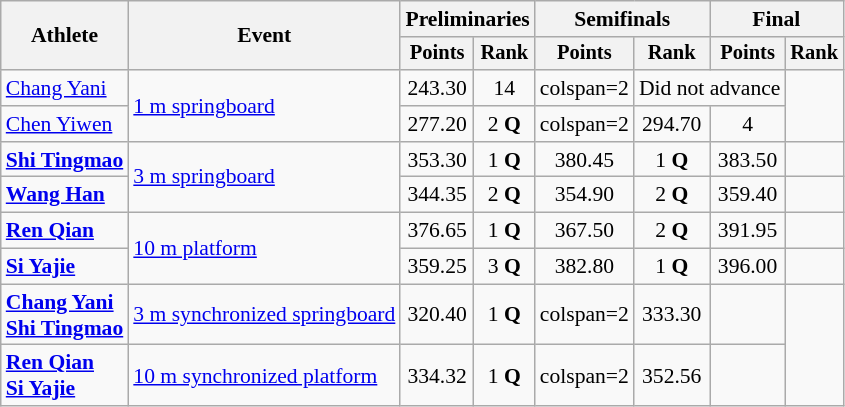<table class=wikitable style="font-size:90%;">
<tr>
<th rowspan="2">Athlete</th>
<th rowspan="2">Event</th>
<th colspan="2">Preliminaries</th>
<th colspan="2">Semifinals</th>
<th colspan="2">Final</th>
</tr>
<tr style="font-size:95%">
<th>Points</th>
<th>Rank</th>
<th>Points</th>
<th>Rank</th>
<th>Points</th>
<th>Rank</th>
</tr>
<tr align=center>
<td align=left><a href='#'>Chang Yani</a></td>
<td align=left rowspan=2><a href='#'>1 m springboard</a></td>
<td>243.30</td>
<td>14</td>
<td>colspan=2 </td>
<td colspan=2>Did not advance</td>
</tr>
<tr align=center>
<td align=left><a href='#'>Chen Yiwen</a></td>
<td>277.20</td>
<td>2 <strong>Q</strong></td>
<td>colspan=2 </td>
<td>294.70</td>
<td>4</td>
</tr>
<tr align=center>
<td align=left><strong><a href='#'>Shi Tingmao</a></strong></td>
<td align=left rowspan=2><a href='#'>3 m springboard</a></td>
<td>353.30</td>
<td>1 <strong>Q</strong></td>
<td>380.45</td>
<td>1 <strong>Q</strong></td>
<td>383.50</td>
<td></td>
</tr>
<tr align=center>
<td align=left><strong><a href='#'>Wang Han</a></strong></td>
<td>344.35</td>
<td>2 <strong>Q</strong></td>
<td>354.90</td>
<td>2 <strong>Q</strong></td>
<td>359.40</td>
<td></td>
</tr>
<tr align=center>
<td align=left><strong><a href='#'>Ren Qian</a></strong></td>
<td align=left rowspan=2><a href='#'>10 m platform</a></td>
<td>376.65</td>
<td>1 <strong>Q</strong></td>
<td>367.50</td>
<td>2 <strong>Q</strong></td>
<td>391.95</td>
<td></td>
</tr>
<tr align=center>
<td align=left><strong><a href='#'>Si Yajie</a></strong></td>
<td>359.25</td>
<td>3 <strong>Q</strong></td>
<td>382.80</td>
<td>1 <strong>Q</strong></td>
<td>396.00</td>
<td></td>
</tr>
<tr align=center>
<td align=left><strong><a href='#'>Chang Yani</a><br><a href='#'>Shi Tingmao</a></strong></td>
<td align=left><a href='#'>3 m synchronized springboard</a></td>
<td>320.40</td>
<td>1 <strong>Q</strong></td>
<td>colspan=2 </td>
<td>333.30</td>
<td></td>
</tr>
<tr align=center>
<td align=left><strong><a href='#'>Ren Qian</a><br><a href='#'>Si Yajie</a></strong></td>
<td align=left><a href='#'>10 m synchronized platform</a></td>
<td>334.32</td>
<td>1 <strong>Q</strong></td>
<td>colspan=2 </td>
<td>352.56</td>
<td></td>
</tr>
</table>
